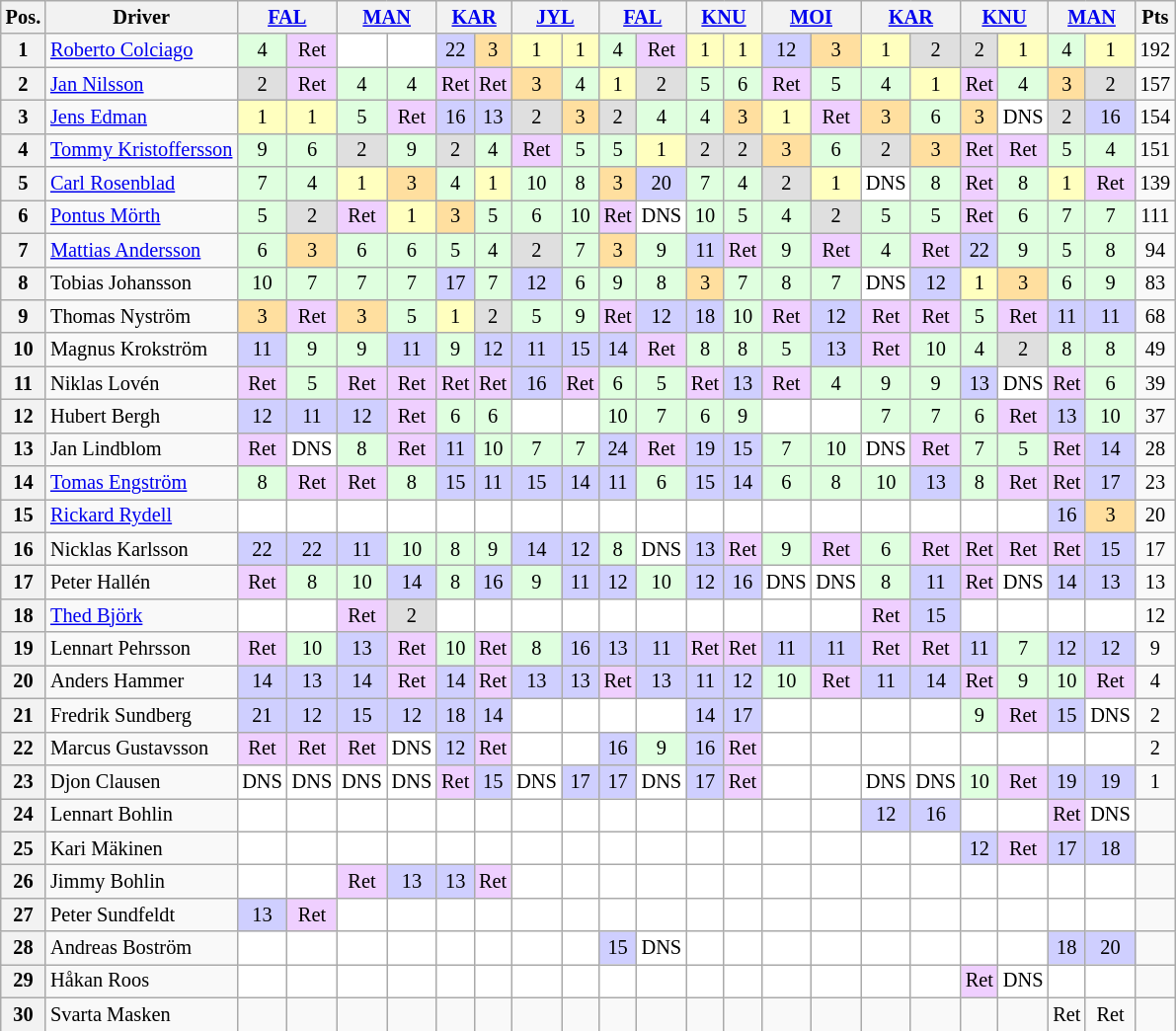<table class="wikitable" style="font-size:85%; text-align:center">
<tr valign="top">
<th valign="middle">Pos.</th>
<th valign="middle">Driver</th>
<th colspan="2"><a href='#'>FAL</a><br></th>
<th colspan="2"><a href='#'>MAN</a><br></th>
<th colspan="2"><a href='#'>KAR</a><br></th>
<th colspan="2"><a href='#'>JYL</a><br></th>
<th colspan="2"><a href='#'>FAL</a><br></th>
<th colspan="2"><a href='#'>KNU</a><br></th>
<th colspan="2"><a href='#'>MOI</a><br></th>
<th colspan="2"><a href='#'>KAR</a><br></th>
<th colspan="2"><a href='#'>KNU</a><br></th>
<th colspan="2"><a href='#'>MAN</a><br></th>
<th valign="middle">Pts</th>
</tr>
<tr>
<th>1</th>
<td align="left"> <a href='#'>Roberto Colciago</a></td>
<td style="background:#DFFFDF;">4</td>
<td style="background:#EFCFFF;">Ret</td>
<td style="background:#FFFFFF;"></td>
<td style="background:#FFFFFF;"></td>
<td style="background:#CFCFFF;">22</td>
<td style="background:#FFDF9F;">3</td>
<td style="background:#FFFFBF;">1</td>
<td style="background:#FFFFBF;">1</td>
<td style="background:#DFFFDF;">4</td>
<td style="background:#EFCFFF;">Ret</td>
<td style="background:#FFFFBF;">1</td>
<td style="background:#FFFFBF;">1</td>
<td style="background:#CFCFFF;">12</td>
<td style="background:#FFDF9F;">3</td>
<td style="background:#FFFFBF;">1</td>
<td style="background:#DFDFDF;">2</td>
<td style="background:#DFDFDF;">2</td>
<td style="background:#FFFFBF;">1</td>
<td style="background:#DFFFDF;">4</td>
<td style="background:#FFFFBF;">1</td>
<td>192</td>
</tr>
<tr>
<th>2</th>
<td align="left"> <a href='#'>Jan Nilsson</a></td>
<td style="background:#DFDFDF;">2</td>
<td style="background:#EFCFFF;">Ret</td>
<td style="background:#DFFFDF;">4</td>
<td style="background:#DFFFDF;">4</td>
<td style="background:#EFCFFF;">Ret</td>
<td style="background:#EFCFFF;">Ret</td>
<td style="background:#FFDF9F;">3</td>
<td style="background:#DFFFDF;">4</td>
<td style="background:#FFFFBF;">1</td>
<td style="background:#DFDFDF;">2</td>
<td style="background:#DFFFDF;">5</td>
<td style="background:#DFFFDF;">6</td>
<td style="background:#EFCFFF;">Ret</td>
<td style="background:#DFFFDF;">5</td>
<td style="background:#DFFFDF;">4</td>
<td style="background:#FFFFBF;">1</td>
<td style="background:#EFCFFF;">Ret</td>
<td style="background:#DFFFDF;">4</td>
<td style="background:#FFDF9F;">3</td>
<td style="background:#DFDFDF;">2</td>
<td>157</td>
</tr>
<tr>
<th>3</th>
<td align="left"> <a href='#'>Jens Edman</a></td>
<td style="background:#FFFFBF;">1</td>
<td style="background:#FFFFBF;">1</td>
<td style="background:#DFFFDF;">5</td>
<td style="background:#EFCFFF;">Ret</td>
<td style="background:#CFCFFF;">16</td>
<td style="background:#CFCFFF;">13</td>
<td style="background:#DFDFDF;">2</td>
<td style="background:#FFDF9F;">3</td>
<td style="background:#DFDFDF;">2</td>
<td style="background:#DFFFDF;">4</td>
<td style="background:#DFFFDF;">4</td>
<td style="background:#FFDF9F;">3</td>
<td style="background:#FFFFBF;">1</td>
<td style="background:#EFCFFF;">Ret</td>
<td style="background:#FFDF9F;">3</td>
<td style="background:#DFFFDF;">6</td>
<td style="background:#FFDF9F;">3</td>
<td style="background:#FFFFFF;">DNS</td>
<td style="background:#DFDFDF;">2</td>
<td style="background:#CFCFFF;">16</td>
<td>154</td>
</tr>
<tr>
<th>4</th>
<td align="left"> <a href='#'>Tommy Kristoffersson</a></td>
<td style="background:#DFFFDF;">9</td>
<td style="background:#DFFFDF;">6</td>
<td style="background:#DFDFDF;">2</td>
<td style="background:#DFFFDF;">9</td>
<td style="background:#DFDFDF;">2</td>
<td style="background:#DFFFDF;">4</td>
<td style="background:#EFCFFF;">Ret</td>
<td style="background:#DFFFDF;">5</td>
<td style="background:#DFFFDF;">5</td>
<td style="background:#FFFFBF;">1</td>
<td style="background:#DFDFDF;">2</td>
<td style="background:#DFDFDF;">2</td>
<td style="background:#FFDF9F;">3</td>
<td style="background:#DFFFDF;">6</td>
<td style="background:#DFDFDF;">2</td>
<td style="background:#FFDF9F;">3</td>
<td style="background:#EFCFFF;">Ret</td>
<td style="background:#EFCFFF;">Ret</td>
<td style="background:#DFFFDF;">5</td>
<td style="background:#DFFFDF;">4</td>
<td>151</td>
</tr>
<tr>
<th>5</th>
<td align="left"> <a href='#'>Carl Rosenblad</a></td>
<td style="background:#DFFFDF;">7</td>
<td style="background:#DFFFDF;">4</td>
<td style="background:#FFFFBF;">1</td>
<td style="background:#FFDF9F;">3</td>
<td style="background:#DFFFDF;">4</td>
<td style="background:#FFFFBF;">1</td>
<td style="background:#DFFFDF;">10</td>
<td style="background:#DFFFDF;">8</td>
<td style="background:#FFDF9F;">3</td>
<td style="background:#CFCFFF;">20</td>
<td style="background:#DFFFDF;">7</td>
<td style="background:#DFFFDF;">4</td>
<td style="background:#DFDFDF;">2</td>
<td style="background:#FFFFBF;">1</td>
<td style="background:#FFFFFF;">DNS</td>
<td style="background:#DFFFDF;">8</td>
<td style="background:#EFCFFF;">Ret</td>
<td style="background:#DFFFDF;">8</td>
<td style="background:#FFFFBF;">1</td>
<td style="background:#EFCFFF;">Ret</td>
<td>139</td>
</tr>
<tr>
<th>6</th>
<td align="left"> <a href='#'>Pontus Mörth</a></td>
<td style="background:#DFFFDF;">5</td>
<td style="background:#DFDFDF;">2</td>
<td style="background:#EFCFFF;">Ret</td>
<td style="background:#FFFFBF;">1</td>
<td style="background:#FFDF9F;">3</td>
<td style="background:#DFFFDF;">5</td>
<td style="background:#DFFFDF;">6</td>
<td style="background:#DFFFDF;">10</td>
<td style="background:#EFCFFF;">Ret</td>
<td style="background:#FFFFFF;">DNS</td>
<td style="background:#DFFFDF;">10</td>
<td style="background:#DFFFDF;">5</td>
<td style="background:#DFFFDF;">4</td>
<td style="background:#DFDFDF;">2</td>
<td style="background:#DFFFDF;">5</td>
<td style="background:#DFFFDF;">5</td>
<td style="background:#EFCFFF;">Ret</td>
<td style="background:#DFFFDF;">6</td>
<td style="background:#DFFFDF;">7</td>
<td style="background:#DFFFDF;">7</td>
<td>111</td>
</tr>
<tr>
<th>7</th>
<td align="left"> <a href='#'>Mattias Andersson</a></td>
<td style="background:#DFFFDF;">6</td>
<td style="background:#FFDF9F;">3</td>
<td style="background:#DFFFDF;">6</td>
<td style="background:#DFFFDF;">6</td>
<td style="background:#DFFFDF;">5</td>
<td style="background:#DFFFDF;">4</td>
<td style="background:#DFDFDF;">2</td>
<td style="background:#DFFFDF;">7</td>
<td style="background:#FFDF9F;">3</td>
<td style="background:#DFFFDF;">9</td>
<td style="background:#CFCFFF;">11</td>
<td style="background:#EFCFFF;">Ret</td>
<td style="background:#DFFFDF;">9</td>
<td style="background:#EFCFFF;">Ret</td>
<td style="background:#DFFFDF;">4</td>
<td style="background:#EFCFFF;">Ret</td>
<td style="background:#CFCFFF;">22</td>
<td style="background:#DFFFDF;">9</td>
<td style="background:#DFFFDF;">5</td>
<td style="background:#DFFFDF;">8</td>
<td>94</td>
</tr>
<tr>
<th>8</th>
<td align="left"> Tobias Johansson</td>
<td style="background:#DFFFDF;">10</td>
<td style="background:#DFFFDF;">7</td>
<td style="background:#DFFFDF;">7</td>
<td style="background:#DFFFDF;">7</td>
<td style="background:#CFCFFF;">17</td>
<td style="background:#DFFFDF;">7</td>
<td style="background:#CFCFFF;">12</td>
<td style="background:#DFFFDF;">6</td>
<td style="background:#DFFFDF;">9</td>
<td style="background:#DFFFDF;">8</td>
<td style="background:#FFDF9F;">3</td>
<td style="background:#DFFFDF;">7</td>
<td style="background:#DFFFDF;">8</td>
<td style="background:#DFFFDF;">7</td>
<td style="background:#FFFFFF;">DNS</td>
<td style="background:#CFCFFF;">12</td>
<td style="background:#FFFFBF;">1</td>
<td style="background:#FFDF9F;">3</td>
<td style="background:#DFFFDF;">6</td>
<td style="background:#DFFFDF;">9</td>
<td>83</td>
</tr>
<tr>
<th>9</th>
<td align="left"> Thomas Nyström</td>
<td style="background:#FFDF9F;">3</td>
<td style="background:#EFCFFF;">Ret</td>
<td style="background:#FFDF9F;">3</td>
<td style="background:#DFFFDF;">5</td>
<td style="background:#FFFFBF;">1</td>
<td style="background:#DFDFDF;">2</td>
<td style="background:#DFFFDF;">5</td>
<td style="background:#DFFFDF;">9</td>
<td style="background:#EFCFFF;">Ret</td>
<td style="background:#CFCFFF;">12</td>
<td style="background:#CFCFFF;">18</td>
<td style="background:#DFFFDF;">10</td>
<td style="background:#EFCFFF;">Ret</td>
<td style="background:#CFCFFF;">12</td>
<td style="background:#EFCFFF;">Ret</td>
<td style="background:#EFCFFF;">Ret</td>
<td style="background:#DFFFDF;">5</td>
<td style="background:#EFCFFF;">Ret</td>
<td style="background:#CFCFFF;">11</td>
<td style="background:#CFCFFF;">11</td>
<td>68</td>
</tr>
<tr>
<th>10</th>
<td align="left"> Magnus Krokström</td>
<td style="background:#CFCFFF;">11</td>
<td style="background:#DFFFDF;">9</td>
<td style="background:#DFFFDF;">9</td>
<td style="background:#CFCFFF;">11</td>
<td style="background:#DFFFDF;">9</td>
<td style="background:#CFCFFF;">12</td>
<td style="background:#CFCFFF;">11</td>
<td style="background:#CFCFFF;">15</td>
<td style="background:#CFCFFF;">14</td>
<td style="background:#EFCFFF;">Ret</td>
<td style="background:#DFFFDF;">8</td>
<td style="background:#DFFFDF;">8</td>
<td style="background:#DFFFDF;">5</td>
<td style="background:#CFCFFF;">13</td>
<td style="background:#EFCFFF;">Ret</td>
<td style="background:#DFFFDF;">10</td>
<td style="background:#DFFFDF;">4</td>
<td style="background:#DFDFDF;">2</td>
<td style="background:#DFFFDF;">8</td>
<td style="background:#DFFFDF;">8</td>
<td>49</td>
</tr>
<tr>
<th>11</th>
<td align="left"> Niklas Lovén</td>
<td style="background:#EFCFFF;">Ret</td>
<td style="background:#DFFFDF;">5</td>
<td style="background:#EFCFFF;">Ret</td>
<td style="background:#EFCFFF;">Ret</td>
<td style="background:#EFCFFF;">Ret</td>
<td style="background:#EFCFFF;">Ret</td>
<td style="background:#CFCFFF;">16</td>
<td style="background:#EFCFFF;">Ret</td>
<td style="background:#DFFFDF;">6</td>
<td style="background:#DFFFDF;">5</td>
<td style="background:#EFCFFF;">Ret</td>
<td style="background:#CFCFFF;">13</td>
<td style="background:#EFCFFF;">Ret</td>
<td style="background:#DFFFDF;">4</td>
<td style="background:#DFFFDF;">9</td>
<td style="background:#DFFFDF;">9</td>
<td style="background:#CFCFFF;">13</td>
<td style="background:#FFFFFF;">DNS</td>
<td style="background:#EFCFFF;">Ret</td>
<td style="background:#DFFFDF;">6</td>
<td>39</td>
</tr>
<tr>
<th>12</th>
<td align="left"> Hubert Bergh</td>
<td style="background:#CFCFFF;">12</td>
<td style="background:#CFCFFF;">11</td>
<td style="background:#CFCFFF;">12</td>
<td style="background:#EFCFFF;">Ret</td>
<td style="background:#DFFFDF;">6</td>
<td style="background:#DFFFDF;">6</td>
<td style="background:#FFFFFF;"></td>
<td style="background:#FFFFFF;"></td>
<td style="background:#DFFFDF;">10</td>
<td style="background:#DFFFDF;">7</td>
<td style="background:#DFFFDF;">6</td>
<td style="background:#DFFFDF;">9</td>
<td style="background:#FFFFFF;"></td>
<td style="background:#FFFFFF;"></td>
<td style="background:#DFFFDF;">7</td>
<td style="background:#DFFFDF;">7</td>
<td style="background:#DFFFDF;">6</td>
<td style="background:#EFCFFF;">Ret</td>
<td style="background:#CFCFFF;">13</td>
<td style="background:#DFFFDF;">10</td>
<td>37</td>
</tr>
<tr>
<th>13</th>
<td align="left"> Jan Lindblom</td>
<td style="background:#EFCFFF;">Ret</td>
<td style="background:#FFFFFF;">DNS</td>
<td style="background:#DFFFDF;">8</td>
<td style="background:#EFCFFF;">Ret</td>
<td style="background:#CFCFFF;">11</td>
<td style="background:#DFFFDF;">10</td>
<td style="background:#DFFFDF;">7</td>
<td style="background:#DFFFDF;">7</td>
<td style="background:#CFCFFF;">24</td>
<td style="background:#EFCFFF;">Ret</td>
<td style="background:#CFCFFF;">19</td>
<td style="background:#CFCFFF;">15</td>
<td style="background:#DFFFDF;">7</td>
<td style="background:#DFFFDF;">10</td>
<td style="background:#FFFFFF;">DNS</td>
<td style="background:#EFCFFF;">Ret</td>
<td style="background:#DFFFDF;">7</td>
<td style="background:#DFFFDF;">5</td>
<td style="background:#EFCFFF;">Ret</td>
<td style="background:#CFCFFF;">14</td>
<td>28</td>
</tr>
<tr>
<th>14</th>
<td align="left"> <a href='#'>Tomas Engström</a></td>
<td style="background:#DFFFDF;">8</td>
<td style="background:#EFCFFF;">Ret</td>
<td style="background:#EFCFFF;">Ret</td>
<td style="background:#DFFFDF;">8</td>
<td style="background:#CFCFFF;">15</td>
<td style="background:#CFCFFF;">11</td>
<td style="background:#CFCFFF;">15</td>
<td style="background:#CFCFFF;">14</td>
<td style="background:#CFCFFF;">11</td>
<td style="background:#DFFFDF;">6</td>
<td style="background:#CFCFFF;">15</td>
<td style="background:#CFCFFF;">14</td>
<td style="background:#DFFFDF;">6</td>
<td style="background:#DFFFDF;">8</td>
<td style="background:#DFFFDF;">10</td>
<td style="background:#CFCFFF;">13</td>
<td style="background:#DFFFDF;">8</td>
<td style="background:#EFCFFF;">Ret</td>
<td style="background:#EFCFFF;">Ret</td>
<td style="background:#CFCFFF;">17</td>
<td>23</td>
</tr>
<tr>
<th>15</th>
<td align="left"> <a href='#'>Rickard Rydell</a></td>
<td style="background:#FFFFFF;"></td>
<td style="background:#FFFFFF;"></td>
<td style="background:#FFFFFF;"></td>
<td style="background:#FFFFFF;"></td>
<td style="background:#FFFFFF;"></td>
<td style="background:#FFFFFF;"></td>
<td style="background:#FFFFFF;"></td>
<td style="background:#FFFFFF;"></td>
<td style="background:#FFFFFF;"></td>
<td style="background:#FFFFFF;"></td>
<td style="background:#FFFFFF;"></td>
<td style="background:#FFFFFF;"></td>
<td style="background:#FFFFFF;"></td>
<td style="background:#FFFFFF;"></td>
<td style="background:#FFFFFF;"></td>
<td style="background:#FFFFFF;"></td>
<td style="background:#FFFFFF;"></td>
<td style="background:#FFFFFF;"></td>
<td style="background:#CFCFFF;">16</td>
<td style="background:#FFDF9F;">3</td>
<td>20</td>
</tr>
<tr>
<th>16</th>
<td align="left"> Nicklas Karlsson</td>
<td style="background:#CFCFFF;">22</td>
<td style="background:#CFCFFF;">22</td>
<td style="background:#CFCFFF;">11</td>
<td style="background:#DFFFDF;">10</td>
<td style="background:#DFFFDF;">8</td>
<td style="background:#DFFFDF;">9</td>
<td style="background:#CFCFFF;">14</td>
<td style="background:#CFCFFF;">12</td>
<td style="background:#DFFFDF;">8</td>
<td style="background:#FFFFFF;">DNS</td>
<td style="background:#CFCFFF;">13</td>
<td style="background:#EFCFFF;">Ret</td>
<td style="background:#DFFFDF;">9</td>
<td style="background:#EFCFFF;">Ret</td>
<td style="background:#DFFFDF;">6</td>
<td style="background:#EFCFFF;">Ret</td>
<td style="background:#EFCFFF;">Ret</td>
<td style="background:#EFCFFF;">Ret</td>
<td style="background:#EFCFFF;">Ret</td>
<td style="background:#CFCFFF;">15</td>
<td>17</td>
</tr>
<tr>
<th>17</th>
<td align="left"> Peter Hallén</td>
<td style="background:#EFCFFF;">Ret</td>
<td style="background:#DFFFDF;">8</td>
<td style="background:#DFFFDF;">10</td>
<td style="background:#CFCFFF;">14</td>
<td style="background:#DFFFDF;">8</td>
<td style="background:#CFCFFF;">16</td>
<td style="background:#DFFFDF;">9</td>
<td style="background:#CFCFFF;">11</td>
<td style="background:#CFCFFF;">12</td>
<td style="background:#DFFFDF;">10</td>
<td style="background:#CFCFFF;">12</td>
<td style="background:#CFCFFF;">16</td>
<td style="background:#FFFFFF;">DNS</td>
<td style="background:#FFFFFF;">DNS</td>
<td style="background:#DFFFDF;">8</td>
<td style="background:#CFCFFF;">11</td>
<td style="background:#EFCFFF;">Ret</td>
<td style="background:#FFFFFF;">DNS</td>
<td style="background:#CFCFFF;">14</td>
<td style="background:#CFCFFF;">13</td>
<td>13</td>
</tr>
<tr>
<th>18</th>
<td align="left"> <a href='#'>Thed Björk</a></td>
<td style="background:#FFFFFF;"></td>
<td style="background:#FFFFFF;"></td>
<td style="background:#EFCFFF;">Ret</td>
<td style="background:#DFDFDF;">2</td>
<td style="background:#FFFFFF;"></td>
<td style="background:#FFFFFF;"></td>
<td style="background:#FFFFFF;"></td>
<td style="background:#FFFFFF;"></td>
<td style="background:#FFFFFF;"></td>
<td style="background:#FFFFFF;"></td>
<td style="background:#FFFFFF;"></td>
<td style="background:#FFFFFF;"></td>
<td style="background:#FFFFFF;"></td>
<td style="background:#FFFFFF;"></td>
<td style="background:#EFCFFF;">Ret</td>
<td style="background:#CFCFFF;">15</td>
<td style="background:#FFFFFF;"></td>
<td style="background:#FFFFFF;"></td>
<td style="background:#FFFFFF;"></td>
<td style="background:#FFFFFF;"></td>
<td>12</td>
</tr>
<tr>
<th>19</th>
<td align="left"> Lennart Pehrsson</td>
<td style="background:#EFCFFF;">Ret</td>
<td style="background:#DFFFDF;">10</td>
<td style="background:#CFCFFF;">13</td>
<td style="background:#EFCFFF;">Ret</td>
<td style="background:#DFFFDF;">10</td>
<td style="background:#EFCFFF;">Ret</td>
<td style="background:#DFFFDF;">8</td>
<td style="background:#CFCFFF;">16</td>
<td style="background:#CFCFFF;">13</td>
<td style="background:#CFCFFF;">11</td>
<td style="background:#EFCFFF;">Ret</td>
<td style="background:#EFCFFF;">Ret</td>
<td style="background:#CFCFFF;">11</td>
<td style="background:#CFCFFF;">11</td>
<td style="background:#EFCFFF;">Ret</td>
<td style="background:#EFCFFF;">Ret</td>
<td style="background:#CFCFFF;">11</td>
<td style="background:#DFFFDF;">7</td>
<td style="background:#CFCFFF;">12</td>
<td style="background:#CFCFFF;">12</td>
<td>9</td>
</tr>
<tr>
<th>20</th>
<td align="left"> Anders Hammer</td>
<td style="background:#CFCFFF;">14</td>
<td style="background:#CFCFFF;">13</td>
<td style="background:#CFCFFF;">14</td>
<td style="background:#EFCFFF;">Ret</td>
<td style="background:#CFCFFF;">14</td>
<td style="background:#EFCFFF;">Ret</td>
<td style="background:#CFCFFF;">13</td>
<td style="background:#CFCFFF;">13</td>
<td style="background:#EFCFFF;">Ret</td>
<td style="background:#CFCFFF;">13</td>
<td style="background:#CFCFFF;">11</td>
<td style="background:#CFCFFF;">12</td>
<td style="background:#DFFFDF;">10</td>
<td style="background:#EFCFFF;">Ret</td>
<td style="background:#CFCFFF;">11</td>
<td style="background:#CFCFFF;">14</td>
<td style="background:#EFCFFF;">Ret</td>
<td style="background:#DFFFDF;">9</td>
<td style="background:#DFFFDF;">10</td>
<td style="background:#EFCFFF;">Ret</td>
<td>4</td>
</tr>
<tr>
<th>21</th>
<td align="left"> Fredrik Sundberg</td>
<td style="background:#CFCFFF;">21</td>
<td style="background:#CFCFFF;">12</td>
<td style="background:#CFCFFF;">15</td>
<td style="background:#CFCFFF;">12</td>
<td style="background:#CFCFFF;">18</td>
<td style="background:#CFCFFF;">14</td>
<td style="background:#FFFFFF;"></td>
<td style="background:#FFFFFF;"></td>
<td style="background:#FFFFFF;"></td>
<td style="background:#FFFFFF;"></td>
<td style="background:#CFCFFF;">14</td>
<td style="background:#CFCFFF;">17</td>
<td style="background:#FFFFFF;"></td>
<td style="background:#FFFFFF;"></td>
<td style="background:#FFFFFF;"></td>
<td style="background:#FFFFFF;"></td>
<td style="background:#DFFFDF;">9</td>
<td style="background:#EFCFFF;">Ret</td>
<td style="background:#CFCFFF;">15</td>
<td style="background:#FFFFFF;">DNS</td>
<td>2</td>
</tr>
<tr>
<th>22</th>
<td align="left"> Marcus Gustavsson</td>
<td style="background:#EFCFFF;">Ret</td>
<td style="background:#EFCFFF;">Ret</td>
<td style="background:#EFCFFF;">Ret</td>
<td style="background:#FFFFFF;">DNS</td>
<td style="background:#CFCFFF;">12</td>
<td style="background:#EFCFFF;">Ret</td>
<td style="background:#FFFFFF;"></td>
<td style="background:#FFFFFF;"></td>
<td style="background:#CFCFFF;">16</td>
<td style="background:#DFFFDF;">9</td>
<td style="background:#CFCFFF;">16</td>
<td style="background:#EFCFFF;">Ret</td>
<td style="background:#FFFFFF;"></td>
<td style="background:#FFFFFF;"></td>
<td style="background:#FFFFFF;"></td>
<td style="background:#FFFFFF;"></td>
<td style="background:#FFFFFF;"></td>
<td style="background:#FFFFFF;"></td>
<td style="background:#FFFFFF;"></td>
<td style="background:#FFFFFF;"></td>
<td>2</td>
</tr>
<tr>
<th>23</th>
<td align="left"> Djon Clausen</td>
<td style="background:#FFFFFF;">DNS</td>
<td style="background:#FFFFFF;">DNS</td>
<td style="background:#FFFFFF;">DNS</td>
<td style="background:#FFFFFF;">DNS</td>
<td style="background:#EFCFFF;">Ret</td>
<td style="background:#CFCFFF;">15</td>
<td style="background:#FFFFFF;">DNS</td>
<td style="background:#CFCFFF;">17</td>
<td style="background:#CFCFFF;">17</td>
<td style="background:#FFFFFF;">DNS</td>
<td style="background:#CFCFFF;">17</td>
<td style="background:#EFCFFF;">Ret</td>
<td style="background:#FFFFFF;"></td>
<td style="background:#FFFFFF;"></td>
<td style="background:#FFFFFF;">DNS</td>
<td style="background:#FFFFFF;">DNS</td>
<td style="background:#DFFFDF;">10</td>
<td style="background:#EFCFFF;">Ret</td>
<td style="background:#CFCFFF;">19</td>
<td style="background:#CFCFFF;">19</td>
<td>1</td>
</tr>
<tr>
<th>24</th>
<td align="left"> Lennart Bohlin</td>
<td style="background:#FFFFFF;"></td>
<td style="background:#FFFFFF;"></td>
<td style="background:#FFFFFF;"></td>
<td style="background:#FFFFFF;"></td>
<td style="background:#FFFFFF;"></td>
<td style="background:#FFFFFF;"></td>
<td style="background:#FFFFFF;"></td>
<td style="background:#FFFFFF;"></td>
<td style="background:#FFFFFF;"></td>
<td style="background:#FFFFFF;"></td>
<td style="background:#FFFFFF;"></td>
<td style="background:#FFFFFF;"></td>
<td style="background:#FFFFFF;"></td>
<td style="background:#FFFFFF;"></td>
<td style="background:#CFCFFF;">12</td>
<td style="background:#CFCFFF;">16</td>
<td style="background:#FFFFFF;"></td>
<td style="background:#FFFFFF;"></td>
<td style="background:#EFCFFF;">Ret</td>
<td style="background:#FFFFFF;">DNS</td>
<td></td>
</tr>
<tr>
<th>25</th>
<td align="left"> Kari Mäkinen</td>
<td style="background:#FFFFFF;"></td>
<td style="background:#FFFFFF;"></td>
<td style="background:#FFFFFF;"></td>
<td style="background:#FFFFFF;"></td>
<td style="background:#FFFFFF;"></td>
<td style="background:#FFFFFF;"></td>
<td style="background:#FFFFFF;"></td>
<td style="background:#FFFFFF;"></td>
<td style="background:#FFFFFF;"></td>
<td style="background:#FFFFFF;"></td>
<td style="background:#FFFFFF;"></td>
<td style="background:#FFFFFF;"></td>
<td style="background:#FFFFFF;"></td>
<td style="background:#FFFFFF;"></td>
<td style="background:#FFFFFF;"></td>
<td style="background:#FFFFFF;"></td>
<td style="background:#CFCFFF;">12</td>
<td style="background:#EFCFFF;">Ret</td>
<td style="background:#CFCFFF;">17</td>
<td style="background:#CFCFFF;">18</td>
<td></td>
</tr>
<tr>
<th>26</th>
<td align="left"> Jimmy Bohlin</td>
<td style="background:#FFFFFF;"></td>
<td style="background:#FFFFFF;"></td>
<td style="background:#EFCFFF;">Ret</td>
<td style="background:#CFCFFF;">13</td>
<td style="background:#CFCFFF;">13</td>
<td style="background:#EFCFFF;">Ret</td>
<td style="background:#FFFFFF;"></td>
<td style="background:#FFFFFF;"></td>
<td style="background:#FFFFFF;"></td>
<td style="background:#FFFFFF;"></td>
<td style="background:#FFFFFF;"></td>
<td style="background:#FFFFFF;"></td>
<td style="background:#FFFFFF;"></td>
<td style="background:#FFFFFF;"></td>
<td style="background:#FFFFFF;"></td>
<td style="background:#FFFFFF;"></td>
<td style="background:#FFFFFF;"></td>
<td style="background:#FFFFFF;"></td>
<td style="background:#FFFFFF;"></td>
<td style="background:#FFFFFF;"></td>
<td></td>
</tr>
<tr>
<th>27</th>
<td align="left"> Peter Sundfeldt</td>
<td style="background:#CFCFFF;">13</td>
<td style="background:#EFCFFF;">Ret</td>
<td style="background:#FFFFFF;"></td>
<td style="background:#FFFFFF;"></td>
<td style="background:#FFFFFF;"></td>
<td style="background:#FFFFFF;"></td>
<td style="background:#FFFFFF;"></td>
<td style="background:#FFFFFF;"></td>
<td style="background:#FFFFFF;"></td>
<td style="background:#FFFFFF;"></td>
<td style="background:#FFFFFF;"></td>
<td style="background:#FFFFFF;"></td>
<td style="background:#FFFFFF;"></td>
<td style="background:#FFFFFF;"></td>
<td style="background:#FFFFFF;"></td>
<td style="background:#FFFFFF;"></td>
<td style="background:#FFFFFF;"></td>
<td style="background:#FFFFFF;"></td>
<td style="background:#FFFFFF;"></td>
<td style="background:#FFFFFF;"></td>
<td></td>
</tr>
<tr>
<th>28</th>
<td align="left"> Andreas Boström</td>
<td style="background:#FFFFFF;"></td>
<td style="background:#FFFFFF;"></td>
<td style="background:#FFFFFF;"></td>
<td style="background:#FFFFFF;"></td>
<td style="background:#FFFFFF;"></td>
<td style="background:#FFFFFF;"></td>
<td style="background:#FFFFFF;"></td>
<td style="background:#FFFFFF;"></td>
<td style="background:#CFCFFF;">15</td>
<td style="background:#FFFFFF;">DNS</td>
<td style="background:#FFFFFF;"></td>
<td style="background:#FFFFFF;"></td>
<td style="background:#FFFFFF;"></td>
<td style="background:#FFFFFF;"></td>
<td style="background:#FFFFFF;"></td>
<td style="background:#FFFFFF;"></td>
<td style="background:#FFFFFF;"></td>
<td style="background:#FFFFFF;"></td>
<td style="background:#CFCFFF;">18</td>
<td style="background:#CFCFFF;">20</td>
<td></td>
</tr>
<tr>
<th>29</th>
<td align="left"> Håkan Roos</td>
<td style="background:#FFFFFF;"></td>
<td style="background:#FFFFFF;"></td>
<td style="background:#FFFFFF;"></td>
<td style="background:#FFFFFF;"></td>
<td style="background:#FFFFFF;"></td>
<td style="background:#FFFFFF;"></td>
<td style="background:#FFFFFF;"></td>
<td style="background:#FFFFFF;"></td>
<td style="background:#FFFFFF;"></td>
<td style="background:#FFFFFF;"></td>
<td style="background:#FFFFFF;"></td>
<td style="background:#FFFFFF;"></td>
<td style="background:#FFFFFF;"></td>
<td style="background:#FFFFFF;"></td>
<td style="background:#FFFFFF;"></td>
<td style="background:#FFFFFF;"></td>
<td style="background:#EFCFFF;">Ret</td>
<td style="background:#FFFFFF;">DNS</td>
<td style="background:#FFFFFF;"></td>
<td style="background:#FFFFFF;"></td>
<td></td>
</tr>
<tr>
<th>30</th>
<td align="left"> Svarta Masken</td>
<td></td>
<td></td>
<td></td>
<td></td>
<td></td>
<td></td>
<td></td>
<td></td>
<td></td>
<td></td>
<td></td>
<td></td>
<td></td>
<td></td>
<td></td>
<td></td>
<td></td>
<td></td>
<td>Ret</td>
<td>Ret</td>
<td></td>
</tr>
</table>
